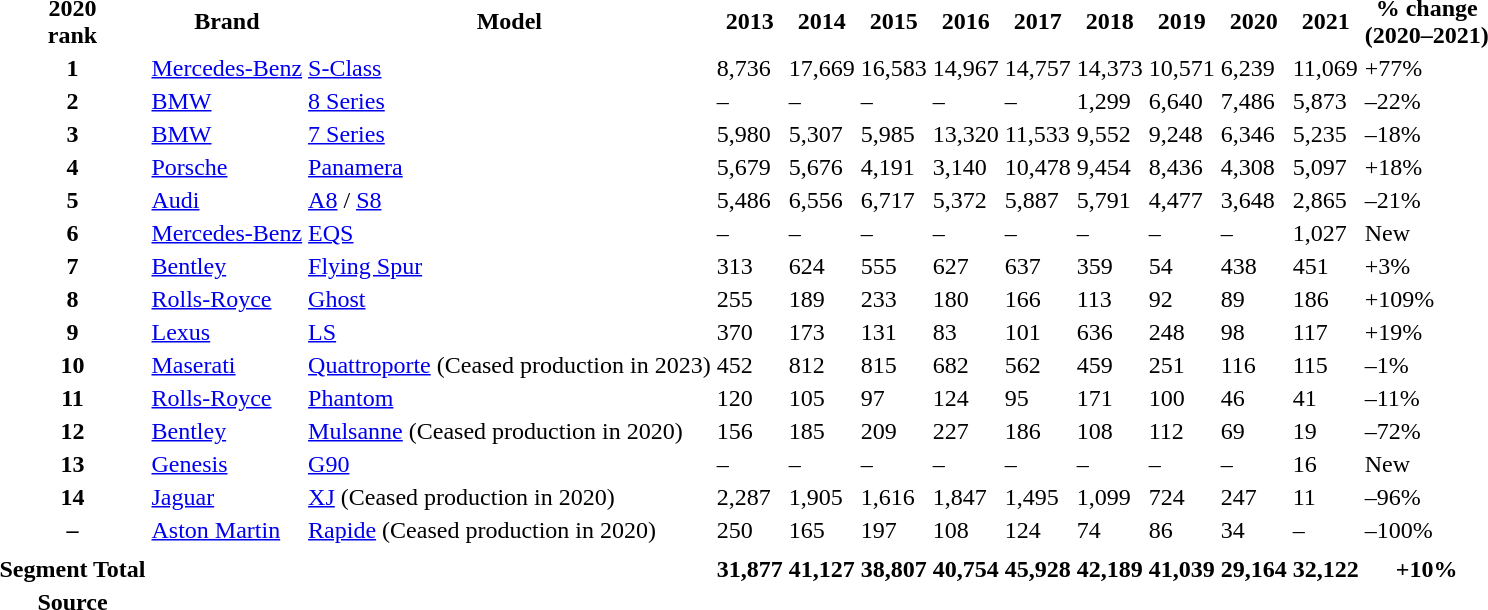<table>
<tr>
<th>2020<br>rank</th>
<th>Brand</th>
<th>Model</th>
<th data-sort-type=number>2013</th>
<th data-sort-type=number>2014</th>
<th data-sort-type=number>2015</th>
<th data-sort-type=number>2016</th>
<th data-sort-type=number>2017</th>
<th data-sort-type=number>2018</th>
<th data-sort-type=number>2019</th>
<th data-sort-type=number>2020</th>
<th data-sort-type=number>2021</th>
<th>% change<br>(2020–2021)</th>
</tr>
<tr>
<th>1</th>
<td><a href='#'>Mercedes-Benz</a></td>
<td><a href='#'>S-Class</a></td>
<td>8,736</td>
<td>17,669</td>
<td>16,583</td>
<td>14,967</td>
<td>14,757</td>
<td>14,373</td>
<td>10,571</td>
<td>6,239</td>
<td>11,069</td>
<td> +77%</td>
</tr>
<tr>
<th>2</th>
<td><a href='#'>BMW</a></td>
<td><a href='#'>8 Series</a></td>
<td>–</td>
<td>–</td>
<td>–</td>
<td>–</td>
<td>–</td>
<td>1,299</td>
<td>6,640</td>
<td>7,486</td>
<td>5,873</td>
<td> –22%</td>
</tr>
<tr>
<th>3</th>
<td><a href='#'>BMW</a></td>
<td><a href='#'>7 Series</a></td>
<td>5,980</td>
<td>5,307</td>
<td>5,985</td>
<td>13,320</td>
<td>11,533</td>
<td>9,552</td>
<td>9,248</td>
<td>6,346</td>
<td>5,235</td>
<td> –18%</td>
</tr>
<tr>
<th>4</th>
<td><a href='#'>Porsche</a></td>
<td><a href='#'>Panamera</a></td>
<td>5,679</td>
<td>5,676</td>
<td>4,191</td>
<td>3,140</td>
<td>10,478</td>
<td>9,454</td>
<td>8,436</td>
<td>4,308</td>
<td>5,097</td>
<td> +18%</td>
</tr>
<tr>
<th>5</th>
<td><a href='#'>Audi</a></td>
<td><a href='#'>A8</a> / <a href='#'>S8</a></td>
<td>5,486</td>
<td>6,556</td>
<td>6,717</td>
<td>5,372</td>
<td>5,887</td>
<td>5,791</td>
<td>4,477</td>
<td>3,648</td>
<td>2,865</td>
<td> –21%</td>
</tr>
<tr>
<th>6</th>
<td><a href='#'>Mercedes-Benz</a></td>
<td><a href='#'>EQS</a></td>
<td>–</td>
<td>–</td>
<td>–</td>
<td>–</td>
<td>–</td>
<td>–</td>
<td>–</td>
<td>–</td>
<td>1,027</td>
<td>New</td>
</tr>
<tr>
<th>7</th>
<td><a href='#'>Bentley</a></td>
<td><a href='#'>Flying Spur</a></td>
<td>313</td>
<td>624</td>
<td>555</td>
<td>627</td>
<td>637</td>
<td>359</td>
<td>54</td>
<td>438</td>
<td>451</td>
<td> +3%</td>
</tr>
<tr>
<th>8</th>
<td><a href='#'>Rolls-Royce</a></td>
<td><a href='#'>Ghost</a></td>
<td>255</td>
<td>189</td>
<td>233</td>
<td>180</td>
<td>166</td>
<td>113</td>
<td>92</td>
<td>89</td>
<td>186</td>
<td> +109%</td>
</tr>
<tr>
<th>9</th>
<td><a href='#'>Lexus</a></td>
<td><a href='#'>LS</a></td>
<td>370</td>
<td>173</td>
<td>131</td>
<td>83</td>
<td>101</td>
<td>636</td>
<td>248</td>
<td>98</td>
<td>117</td>
<td> +19%</td>
</tr>
<tr>
<th>10</th>
<td><a href='#'>Maserati</a></td>
<td><a href='#'>Quattroporte</a> (Ceased production in 2023)</td>
<td>452</td>
<td>812</td>
<td>815</td>
<td>682</td>
<td>562</td>
<td>459</td>
<td>251</td>
<td>116</td>
<td>115</td>
<td> –1%</td>
</tr>
<tr>
<th>11</th>
<td><a href='#'>Rolls-Royce</a></td>
<td><a href='#'>Phantom</a></td>
<td>120</td>
<td>105</td>
<td>97</td>
<td>124</td>
<td>95</td>
<td>171</td>
<td>100</td>
<td>46</td>
<td>41</td>
<td> –11%</td>
</tr>
<tr>
<th>12</th>
<td><a href='#'>Bentley</a></td>
<td><a href='#'>Mulsanne</a> (Ceased production in 2020)</td>
<td>156</td>
<td>185</td>
<td>209</td>
<td>227</td>
<td>186</td>
<td>108</td>
<td>112</td>
<td>69</td>
<td>19</td>
<td> –72%</td>
</tr>
<tr>
<th>13</th>
<td><a href='#'>Genesis</a></td>
<td><a href='#'>G90</a></td>
<td>–</td>
<td>–</td>
<td>–</td>
<td>–</td>
<td>–</td>
<td>–</td>
<td>–</td>
<td>–</td>
<td>16</td>
<td>New</td>
</tr>
<tr>
<th>14</th>
<td><a href='#'>Jaguar</a></td>
<td><a href='#'>XJ</a> (Ceased production in 2020)</td>
<td>2,287</td>
<td>1,905</td>
<td>1,616</td>
<td>1,847</td>
<td>1,495</td>
<td>1,099</td>
<td>724</td>
<td>247</td>
<td>11</td>
<td> –96%</td>
</tr>
<tr>
<th>–</th>
<td><a href='#'>Aston Martin</a></td>
<td><a href='#'>Rapide</a> (Ceased production in 2020)</td>
<td>250</td>
<td>165</td>
<td>197</td>
<td>108</td>
<td>124</td>
<td>74</td>
<td>86</td>
<td>34</td>
<td>–</td>
<td> –100%</td>
</tr>
<tr>
</tr>
<tr>
</tr>
<tr>
<th>Segment Total</th>
<th></th>
<th></th>
<th>31,877</th>
<th>41,127</th>
<th>38,807</th>
<th>40,754</th>
<th>45,928</th>
<th>42,189</th>
<th>41,039</th>
<th>29,164</th>
<th>32,122</th>
<th> +10%</th>
</tr>
<tr>
<th>Source</th>
<th></th>
<th></th>
<th></th>
<th></th>
<th></th>
<th></th>
<th></th>
<th></th>
<th></th>
<th></th>
<th></th>
<th></th>
</tr>
</table>
